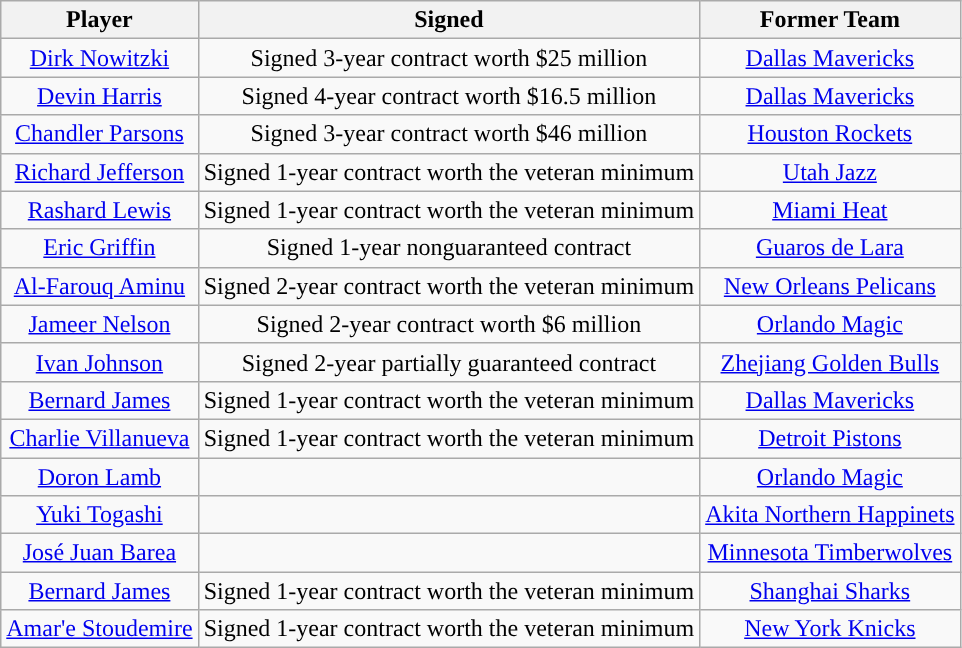<table class="wikitable sortable sortable">
<tr>
<th>Player</th>
<th>Signed</th>
<th>Former Team</th>
</tr>
<tr style="text-align: center">
<td><a href='#'>Dirk Nowitzki</a></td>
<td>Signed 3-year contract worth $25 million</td>
<td><a href='#'>Dallas Mavericks</a></td>
</tr>
<tr style="text-align: center">
<td><a href='#'>Devin Harris</a></td>
<td>Signed 4-year contract worth $16.5 million</td>
<td><a href='#'>Dallas Mavericks</a></td>
</tr>
<tr style="text-align: center">
<td><a href='#'>Chandler Parsons</a></td>
<td>Signed 3-year contract worth $46 million</td>
<td><a href='#'>Houston Rockets</a></td>
</tr>
<tr style="text-align: center">
<td><a href='#'>Richard Jefferson</a></td>
<td>Signed 1-year contract worth the veteran minimum</td>
<td><a href='#'>Utah Jazz</a></td>
</tr>
<tr style="text-align: center">
<td><a href='#'>Rashard Lewis</a></td>
<td>Signed 1-year contract worth the veteran minimum</td>
<td><a href='#'>Miami Heat</a></td>
</tr>
<tr style="text-align: center">
<td><a href='#'>Eric Griffin</a></td>
<td>Signed 1-year nonguaranteed contract</td>
<td><a href='#'>Guaros de Lara</a></td>
</tr>
<tr style="text-align: center">
<td><a href='#'>Al-Farouq Aminu</a></td>
<td>Signed 2-year contract worth the veteran minimum</td>
<td><a href='#'>New Orleans Pelicans</a></td>
</tr>
<tr style="text-align: center">
<td><a href='#'>Jameer Nelson</a></td>
<td>Signed 2-year contract worth $6 million</td>
<td><a href='#'>Orlando Magic</a></td>
</tr>
<tr style="text-align: center">
<td><a href='#'>Ivan Johnson</a></td>
<td>Signed 2-year partially guaranteed contract</td>
<td><a href='#'>Zhejiang Golden Bulls</a></td>
</tr>
<tr style="text-align: center">
<td><a href='#'>Bernard James</a></td>
<td>Signed 1-year contract worth the veteran minimum</td>
<td><a href='#'>Dallas Mavericks</a></td>
</tr>
<tr style="text-align: center">
<td><a href='#'>Charlie Villanueva</a></td>
<td>Signed 1-year contract worth the veteran minimum</td>
<td><a href='#'>Detroit Pistons</a></td>
</tr>
<tr style="text-align: center">
<td><a href='#'>Doron Lamb</a></td>
<td></td>
<td><a href='#'>Orlando Magic</a></td>
</tr>
<tr style="text-align: center">
<td><a href='#'>Yuki Togashi</a></td>
<td></td>
<td><a href='#'>Akita Northern Happinets</a></td>
</tr>
<tr style="text-align: center">
<td><a href='#'>José Juan Barea</a></td>
<td></td>
<td><a href='#'>Minnesota Timberwolves</a></td>
</tr>
<tr style="text-align: center">
<td><a href='#'>Bernard James</a></td>
<td>Signed 1-year contract worth the veteran minimum</td>
<td><a href='#'>Shanghai Sharks</a></td>
</tr>
<tr style="text-align: center">
<td><a href='#'>Amar'e Stoudemire</a></td>
<td>Signed 1-year contract worth the veteran minimum</td>
<td><a href='#'>New York Knicks</a></td>
</tr>
</table>
